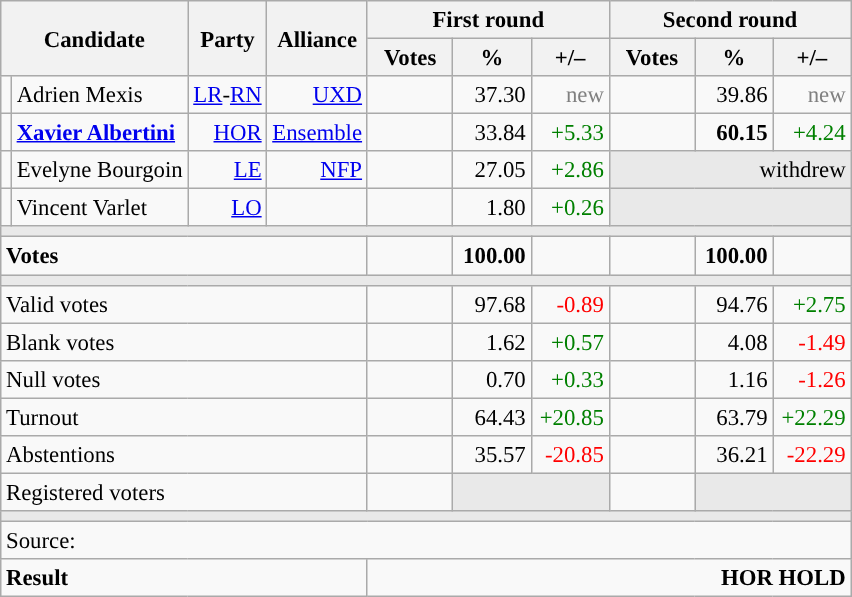<table class="wikitable" style="text-align:right;font-size:95%;">
<tr>
<th rowspan="2" colspan="2">Candidate</th>
<th colspan="1" rowspan="2">Party</th>
<th colspan="1" rowspan="2">Alliance</th>
<th colspan="3">First round</th>
<th colspan="3">Second round</th>
</tr>
<tr>
<th style="width:50px;">Votes</th>
<th style="width:45px;">%</th>
<th style="width:45px;">+/–</th>
<th style="width:50px;">Votes</th>
<th style="width:45px;">%</th>
<th style="width:45px;">+/–</th>
</tr>
<tr>
<td style="background:"></td>
<td style="text-align:left;">Adrien Mexis</td>
<td><a href='#'>LR</a>-<a href='#'>RN</a></td>
<td><a href='#'>UXD</a></td>
<td></td>
<td>37.30</td>
<td style="color:grey;">new</td>
<td></td>
<td>39.86</td>
<td style="color:grey;">new</td>
</tr>
<tr>
<td style="background:"></td>
<td style="text-align:left;"><strong><a href='#'>Xavier Albertini</a></strong></td>
<td><a href='#'>HOR</a></td>
<td><a href='#'>Ensemble</a></td>
<td></td>
<td>33.84</td>
<td style="color:green;">+5.33</td>
<td><strong></strong></td>
<td><strong>60.15</strong></td>
<td style="color:green;">+4.24</td>
</tr>
<tr>
<td style="background:"></td>
<td style="text-align:left;">Evelyne Bourgoin</td>
<td><a href='#'>LE</a></td>
<td><a href='#'>NFP</a></td>
<td></td>
<td>27.05</td>
<td style="color:green;">+2.86</td>
<td colspan="3" style="background:#E9E9E9;">withdrew</td>
</tr>
<tr>
<td style="background:"></td>
<td style="text-align:left;">Vincent Varlet</td>
<td><a href='#'>LO</a></td>
<td></td>
<td></td>
<td>1.80</td>
<td style="color:green;">+0.26</td>
<td colspan="3" style="background:#E9E9E9;"></td>
</tr>
<tr>
<td colspan="10" style="background:#E9E9E9;"></td>
</tr>
<tr style="font-weight:bold;">
<td colspan="4" style="text-align:left;">Votes</td>
<td></td>
<td>100.00</td>
<td></td>
<td></td>
<td>100.00</td>
<td></td>
</tr>
<tr>
<td colspan="10" style="background:#E9E9E9;"></td>
</tr>
<tr>
<td colspan="4" style="text-align:left;">Valid votes</td>
<td></td>
<td>97.68</td>
<td style="color:red;">-0.89</td>
<td></td>
<td>94.76</td>
<td style="color:green;">+2.75</td>
</tr>
<tr>
<td colspan="4" style="text-align:left;">Blank votes</td>
<td></td>
<td>1.62</td>
<td style="color:green;">+0.57</td>
<td></td>
<td>4.08</td>
<td style="color:red;">-1.49</td>
</tr>
<tr>
<td colspan="4" style="text-align:left;">Null votes</td>
<td></td>
<td>0.70</td>
<td style="color:green;">+0.33</td>
<td></td>
<td>1.16</td>
<td style="color:red;">-1.26</td>
</tr>
<tr>
<td colspan="4" style="text-align:left;">Turnout</td>
<td></td>
<td>64.43</td>
<td style="color:green;">+20.85</td>
<td></td>
<td>63.79</td>
<td style="color:green;">+22.29</td>
</tr>
<tr>
<td colspan="4" style="text-align:left;">Abstentions</td>
<td></td>
<td>35.57</td>
<td style="color:red;">-20.85</td>
<td></td>
<td>36.21</td>
<td style="color:red;">-22.29</td>
</tr>
<tr>
<td colspan="4" style="text-align:left;">Registered voters</td>
<td></td>
<td colspan="2" style="background:#E9E9E9;"></td>
<td></td>
<td colspan="2" style="background:#E9E9E9;"></td>
</tr>
<tr>
<td colspan="10" style="background:#E9E9E9;"></td>
</tr>
<tr>
<td colspan="10" style="text-align:left;">Source: </td>
</tr>
<tr style="font-weight:bold">
<td colspan="4" style="text-align:left;">Result</td>
<td colspan="6" style="background-color:">HOR HOLD</td>
</tr>
</table>
